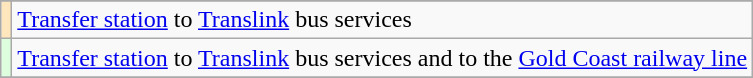<table class="wikitable">
<tr>
</tr>
<tr>
<td style="background-color:#FFE6BD"></td>
<td><a href='#'>Transfer station</a> to <a href='#'>Translink</a> bus services</td>
</tr>
<tr>
<td style="background-color:#DDFFDD"></td>
<td><a href='#'>Transfer station</a> to <a href='#'>Translink</a> bus services and to the <a href='#'>Gold Coast railway line</a></td>
</tr>
<tr>
</tr>
</table>
